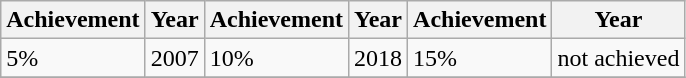<table class=wikitable>
<tr>
<th>Achievement</th>
<th>Year</th>
<th>Achievement</th>
<th>Year</th>
<th>Achievement</th>
<th>Year</th>
</tr>
<tr>
<td>5%</td>
<td>2007</td>
<td>10%</td>
<td>2018</td>
<td>15%</td>
<td>not achieved</td>
</tr>
<tr>
</tr>
</table>
